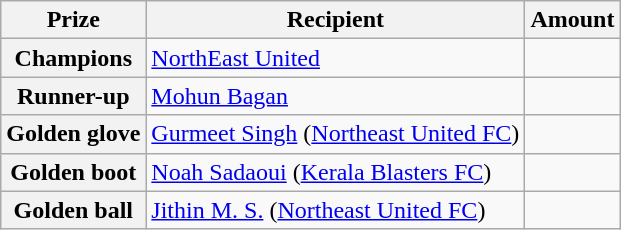<table class="wikitable">
<tr>
<th>Prize</th>
<th>Recipient</th>
<th>Amount</th>
</tr>
<tr>
<th>Champions</th>
<td><a href='#'>NorthEast United</a></td>
<td></td>
</tr>
<tr>
<th>Runner-up</th>
<td><a href='#'>Mohun Bagan</a></td>
<td></td>
</tr>
<tr>
<th>Golden glove</th>
<td><a href='#'>Gurmeet Singh</a> (<a href='#'>Northeast United FC</a>)</td>
<td></td>
</tr>
<tr>
<th>Golden boot</th>
<td><a href='#'>Noah Sadaoui</a> (<a href='#'>Kerala Blasters FC</a>)</td>
<td></td>
</tr>
<tr>
<th>Golden ball</th>
<td><a href='#'>Jithin M. S.</a> (<a href='#'>Northeast United FC</a>)</td>
<td></td>
</tr>
</table>
